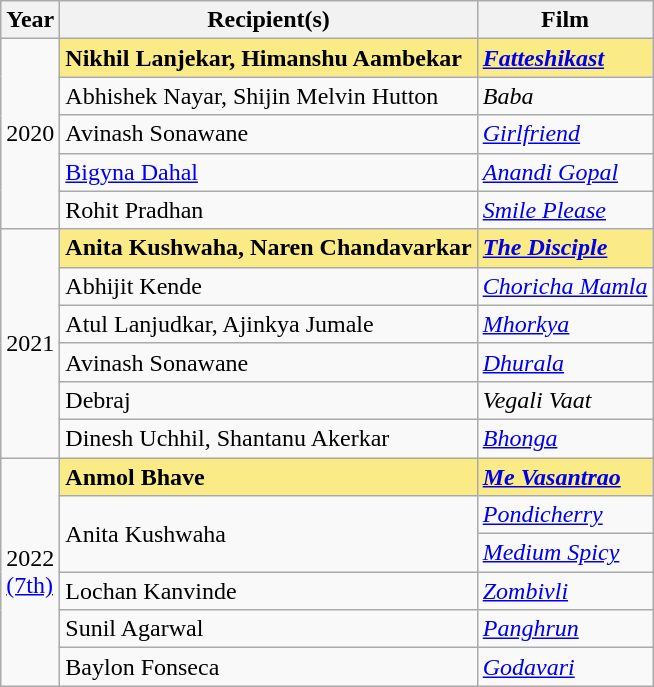<table class="wikitable">
<tr>
<th>Year</th>
<th>Recipient(s)</th>
<th>Film</th>
</tr>
<tr>
<td rowspan="5">2020</td>
<td style="background:#FAEB86;"><strong>Nikhil Lanjekar, Himanshu Aambekar</strong></td>
<td style="background:#FAEB86;"><strong><em><a href='#'>Fatteshikast</a></em></strong></td>
</tr>
<tr>
<td>Abhishek Nayar, Shijin Melvin Hutton</td>
<td><em>Baba</em></td>
</tr>
<tr>
<td>Avinash Sonawane</td>
<td><a href='#'><em>Girlfriend</em></a></td>
</tr>
<tr>
<td><a href='#'>Bigyna Dahal</a></td>
<td><em><a href='#'>Anandi Gopal</a></em></td>
</tr>
<tr>
<td>Rohit Pradhan</td>
<td><em><a href='#'>Smile Please</a></em></td>
</tr>
<tr>
<td rowspan="6">2021</td>
<td style="background:#FAEB86;"><strong>Anita Kushwaha, Naren Chandavarkar</strong></td>
<td style="background:#FAEB86;"><strong><em><a href='#'>The Disciple</a></em></strong></td>
</tr>
<tr>
<td>Abhijit Kende</td>
<td><em><a href='#'>Choricha Mamla</a></em></td>
</tr>
<tr>
<td>Atul Lanjudkar, Ajinkya Jumale</td>
<td><em><a href='#'>Mhorkya</a></em></td>
</tr>
<tr>
<td>Avinash Sonawane</td>
<td><em><a href='#'>Dhurala</a></em></td>
</tr>
<tr>
<td>Debraj</td>
<td><em>Vegali Vaat</em></td>
</tr>
<tr>
<td>Dinesh Uchhil, Shantanu Akerkar</td>
<td><em><a href='#'>Bhonga</a></em></td>
</tr>
<tr>
<td rowspan="6">2022<br><a href='#'>(7th)</a></td>
<td style="background:#FAEB86;"><strong>Anmol Bhave</strong></td>
<td style="background:#FAEB86;"><strong><em><a href='#'>Me Vasantrao</a></em></strong></td>
</tr>
<tr>
<td rowspan="2">Anita Kushwaha</td>
<td><em><a href='#'>Pondicherry</a></em></td>
</tr>
<tr>
<td><em><a href='#'>Medium Spicy</a></em></td>
</tr>
<tr>
<td>Lochan Kanvinde</td>
<td><em><a href='#'>Zombivli</a></em></td>
</tr>
<tr>
<td>Sunil Agarwal</td>
<td><em><a href='#'>Panghrun</a></em></td>
</tr>
<tr>
<td>Baylon Fonseca</td>
<td><a href='#'><em>Godavari</em></a></td>
</tr>
</table>
